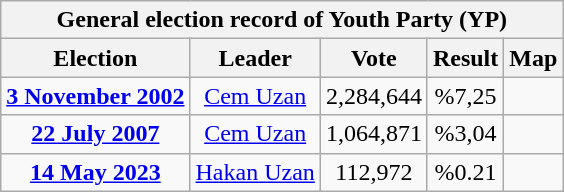<table class="wikitable" style="text-align:center;">
<tr>
<th colspan="5">General election record of Youth Party (YP)</th>
</tr>
<tr>
<th>Election</th>
<th>Leader</th>
<th>Vote</th>
<th>Result</th>
<th>Map</th>
</tr>
<tr>
<td><a href='#'><strong>3 November 2002</strong></a></td>
<td><a href='#'>Cem Uzan</a></td>
<td>2,284,644</td>
<td>%7,25</td>
<td></td>
</tr>
<tr>
<td><a href='#'><strong>22 July 2007</strong></a></td>
<td><a href='#'>Cem Uzan</a></td>
<td>1,064,871</td>
<td>%3,04</td>
<td></td>
</tr>
<tr>
<td><a href='#'><strong>14 May 2023</strong></a></td>
<td><a href='#'>Hakan Uzan</a></td>
<td>112,972</td>
<td>%0.21</td>
<td></td>
</tr>
</table>
